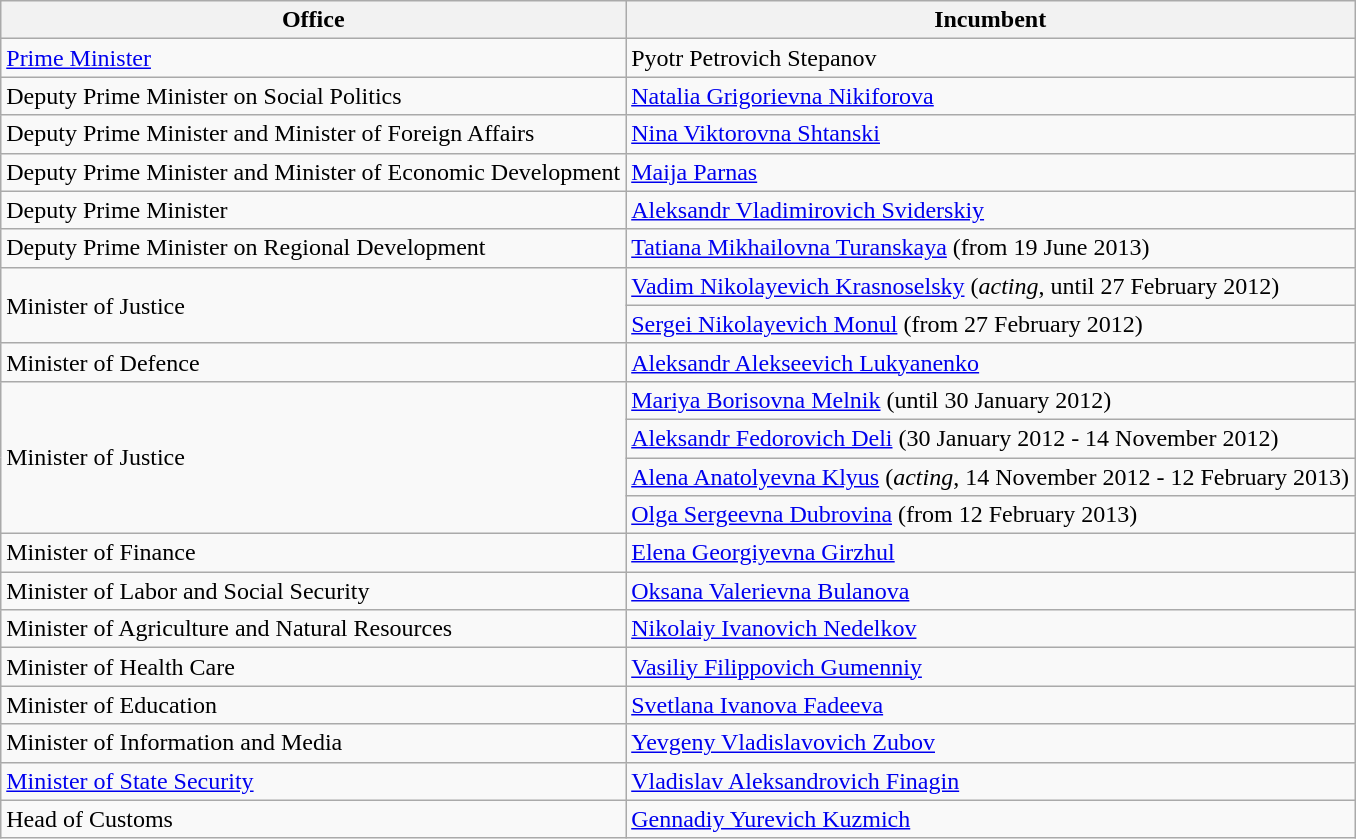<table class=wikitable>
<tr>
<th>Office</th>
<th>Incumbent</th>
</tr>
<tr>
<td><a href='#'>Prime Minister</a></td>
<td>Pyotr Petrovich Stepanov</td>
</tr>
<tr>
<td>Deputy Prime Minister on Social Politics</td>
<td><a href='#'>Natalia Grigorievna Nikiforova</a></td>
</tr>
<tr>
<td>Deputy Prime Minister and Minister of Foreign Affairs</td>
<td><a href='#'>Nina Viktorovna Shtanski</a></td>
</tr>
<tr>
<td>Deputy Prime Minister and Minister of Economic Development</td>
<td><a href='#'>Maija Parnas</a></td>
</tr>
<tr>
<td>Deputy Prime Minister</td>
<td><a href='#'>Aleksandr Vladimirovich Sviderskiy</a></td>
</tr>
<tr>
<td>Deputy Prime Minister on Regional Development</td>
<td><a href='#'>Tatiana Mikhailovna Turanskaya</a> (from 19 June 2013)</td>
</tr>
<tr>
<td align="left" style="normal" rowspan=2>Minister of Justice</td>
<td align="left" style="normal"><a href='#'>Vadim Nikolayevich Krasnoselsky</a> (<em>acting</em>, until 27 February 2012)</td>
</tr>
<tr>
<td align="left" style="normal"><a href='#'>Sergei Nikolayevich Monul</a> (from 27 February 2012)</td>
</tr>
<tr>
<td>Minister of Defence</td>
<td><a href='#'>Aleksandr Alekseevich Lukyanenko</a></td>
</tr>
<tr>
<td align="left" style="normal" rowspan=4>Minister of Justice</td>
<td align="left" style="normal"><a href='#'>Mariya Borisovna Melnik</a> (until 30 January 2012)</td>
</tr>
<tr>
<td align="left" style="normal"><a href='#'>Aleksandr Fedorovich Deli</a> (30 January 2012 - 14 November 2012)</td>
</tr>
<tr>
<td align="left" style="normal"><a href='#'>Alena Anatolyevna Klyus</a> (<em>acting</em>, 14 November 2012 - 12 February 2013)</td>
</tr>
<tr>
<td align="left" style="normal"><a href='#'>Olga Sergeevna Dubrovina</a> (from 12 February 2013)</td>
</tr>
<tr>
<td>Minister of Finance</td>
<td><a href='#'>Elena Georgiyevna Girzhul</a></td>
</tr>
<tr>
<td>Minister of Labor and Social Security</td>
<td><a href='#'>Oksana Valerievna Bulanova</a></td>
</tr>
<tr>
<td>Minister of Agriculture and Natural Resources</td>
<td><a href='#'>Nikolaiy Ivanovich Nedelkov</a></td>
</tr>
<tr>
<td>Minister of Health Care</td>
<td><a href='#'>Vasiliy Filippovich Gumenniy</a></td>
</tr>
<tr>
<td>Minister of Education</td>
<td><a href='#'>Svetlana Ivanova Fadeeva</a></td>
</tr>
<tr>
<td>Minister of Information and Media</td>
<td><a href='#'>Yevgeny Vladislavovich Zubov</a></td>
</tr>
<tr>
<td><a href='#'>Minister of State Security</a></td>
<td><a href='#'>Vladislav Aleksandrovich Finagin</a></td>
</tr>
<tr>
<td>Head of Customs</td>
<td><a href='#'>Gennadiy Yurevich Kuzmich</a></td>
</tr>
</table>
